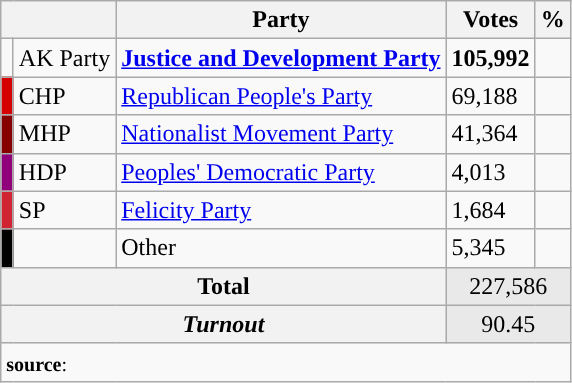<table class="wikitable">
<tr>
<th colspan="2" align="center"></th>
<th align="center">Party</th>
<th align="center">Votes</th>
<th align="center">%</th>
</tr>
<tr align="left">
<td></td>
<td>AK Party</td>
<td><strong><a href='#'>Justice and Development Party</a></strong></td>
<td><strong>105,992</strong></td>
<td><strong></strong></td>
</tr>
<tr align="left">
<td bgcolor="#d50000" width="1"></td>
<td>CHP</td>
<td><a href='#'>Republican People's Party</a></td>
<td>69,188</td>
<td></td>
</tr>
<tr align="left">
<td bgcolor="#870000" width="1"></td>
<td>MHP</td>
<td><a href='#'>Nationalist Movement Party</a></td>
<td>41,364</td>
<td></td>
</tr>
<tr align="left">
<td bgcolor="#91007B" width="1"></td>
<td>HDP</td>
<td><a href='#'>Peoples' Democratic Party</a></td>
<td>4,013</td>
<td></td>
</tr>
<tr align="left">
<td bgcolor="#D02433" width="1"></td>
<td>SP</td>
<td><a href='#'>Felicity Party</a></td>
<td>1,684</td>
<td></td>
</tr>
<tr align="left">
<td bgcolor=" " width="1"></td>
<td></td>
<td>Other</td>
<td>5,345</td>
<td></td>
</tr>
<tr align="left" style="background-color:#E9E9E9">
<th colspan="3" align="center"><strong>Total</strong></th>
<td colspan="5" align="center">227,586</td>
</tr>
<tr align="left" style="background-color:#E9E9E9">
<th colspan="3" align="center"><em>Turnout</em></th>
<td colspan="5" align="center">90.45</td>
</tr>
<tr>
<td colspan="9" align="left"><small><strong>source</strong>: </small></td>
</tr>
</table>
